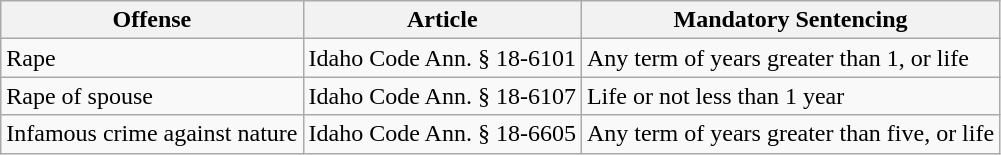<table class="wikitable">
<tr>
<th>Offense</th>
<th>Article</th>
<th>Mandatory Sentencing</th>
</tr>
<tr>
<td>Rape</td>
<td>Idaho Code Ann. § 18-6101</td>
<td>Any term of years greater than 1, or life</td>
</tr>
<tr>
<td>Rape of spouse</td>
<td>Idaho Code Ann. § 18-6107</td>
<td>Life or not less than 1 year</td>
</tr>
<tr>
<td>Infamous crime against nature</td>
<td>Idaho Code Ann. § 18-6605</td>
<td>Any term of years greater than five, or life</td>
</tr>
</table>
